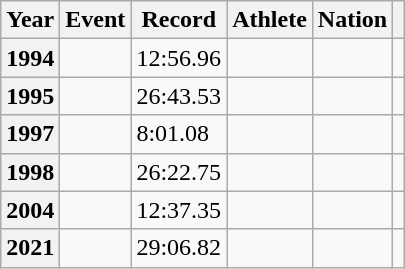<table class="wikitable sortable plainrowheaders">
<tr>
<th scope="col">Year</th>
<th scope="col">Event</th>
<th scope="col">Record</th>
<th scope="col">Athlete</th>
<th scope="col">Nation</th>
<th scope="col" class="unsortable"></th>
</tr>
<tr>
<th scope="row"><strong>1994</strong></th>
<td></td>
<td>12:56.96</td>
<td></td>
<td></td>
<td style="text-align:center"></td>
</tr>
<tr>
<th scope="row"><strong>1995</strong></th>
<td></td>
<td>26:43.53</td>
<td></td>
<td></td>
<td style="text-align:center"></td>
</tr>
<tr>
<th scope="row"><strong>1997</strong></th>
<td></td>
<td>8:01.08</td>
<td></td>
<td></td>
<td style="text-align:center"></td>
</tr>
<tr>
<th scope="row"><strong>1998</strong></th>
<td></td>
<td>26:22.75</td>
<td></td>
<td></td>
<td style="text-align:center"></td>
</tr>
<tr>
<th scope="row"><strong>2004</strong></th>
<td></td>
<td>12:37.35</td>
<td></td>
<td></td>
<td style="text-align:center"></td>
</tr>
<tr>
<th scope="row"><strong>2021</strong></th>
<td></td>
<td>29:06.82</td>
<td></td>
<td></td>
<td style="text-align:center"></td>
</tr>
</table>
